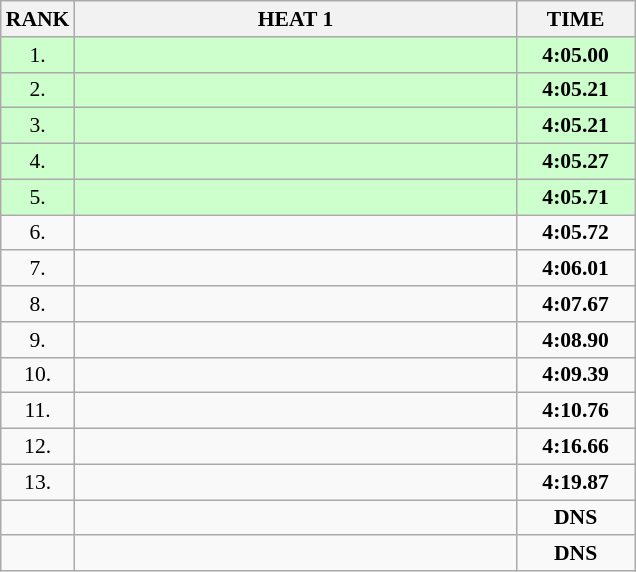<table class="wikitable" style="border-collapse: collapse; font-size: 90%;">
<tr>
<th>RANK</th>
<th style="width: 20em">HEAT 1</th>
<th style="width: 5em">TIME</th>
</tr>
<tr style="background:#ccffcc;">
<td align="center">1.</td>
<td></td>
<td align="center"><strong>4:05.00</strong></td>
</tr>
<tr style="background:#ccffcc;">
<td align="center">2.</td>
<td></td>
<td align="center"><strong>4:05.21</strong></td>
</tr>
<tr style="background:#ccffcc;">
<td align="center">3.</td>
<td></td>
<td align="center"><strong>4:05.21</strong></td>
</tr>
<tr style="background:#ccffcc;">
<td align="center">4.</td>
<td></td>
<td align="center"><strong>4:05.27</strong></td>
</tr>
<tr style="background:#ccffcc;">
<td align="center">5.</td>
<td></td>
<td align="center"><strong>4:05.71</strong></td>
</tr>
<tr>
<td align="center">6.</td>
<td></td>
<td align="center"><strong>4:05.72</strong></td>
</tr>
<tr>
<td align="center">7.</td>
<td></td>
<td align="center"><strong>4:06.01</strong></td>
</tr>
<tr>
<td align="center">8.</td>
<td></td>
<td align="center"><strong>4:07.67</strong></td>
</tr>
<tr>
<td align="center">9.</td>
<td></td>
<td align="center"><strong>4:08.90</strong></td>
</tr>
<tr>
<td align="center">10.</td>
<td></td>
<td align="center"><strong>4:09.39</strong></td>
</tr>
<tr>
<td align="center">11.</td>
<td></td>
<td align="center"><strong>4:10.76</strong></td>
</tr>
<tr>
<td align="center">12.</td>
<td></td>
<td align="center"><strong>4:16.66</strong></td>
</tr>
<tr>
<td align="center">13.</td>
<td></td>
<td align="center"><strong>4:19.87</strong></td>
</tr>
<tr>
<td align="center"></td>
<td></td>
<td align="center"><strong>DNS</strong></td>
</tr>
<tr>
<td align="center"></td>
<td></td>
<td align="center"><strong>DNS</strong></td>
</tr>
</table>
